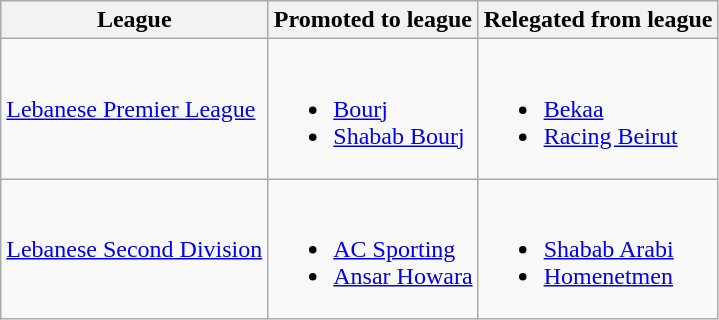<table class="wikitable">
<tr>
<th>League</th>
<th>Promoted to league</th>
<th>Relegated from league</th>
</tr>
<tr>
<td><a href='#'>Lebanese Premier League</a></td>
<td><br><ul><li><a href='#'>Bourj</a></li><li><a href='#'>Shabab Bourj</a></li></ul></td>
<td><br><ul><li><a href='#'>Bekaa</a></li><li><a href='#'>Racing Beirut</a></li></ul></td>
</tr>
<tr>
<td><a href='#'>Lebanese Second Division</a></td>
<td><br><ul><li><a href='#'>AC Sporting</a></li><li><a href='#'>Ansar Howara</a></li></ul></td>
<td><br><ul><li><a href='#'>Shabab Arabi</a></li><li><a href='#'>Homenetmen</a></li></ul></td>
</tr>
</table>
